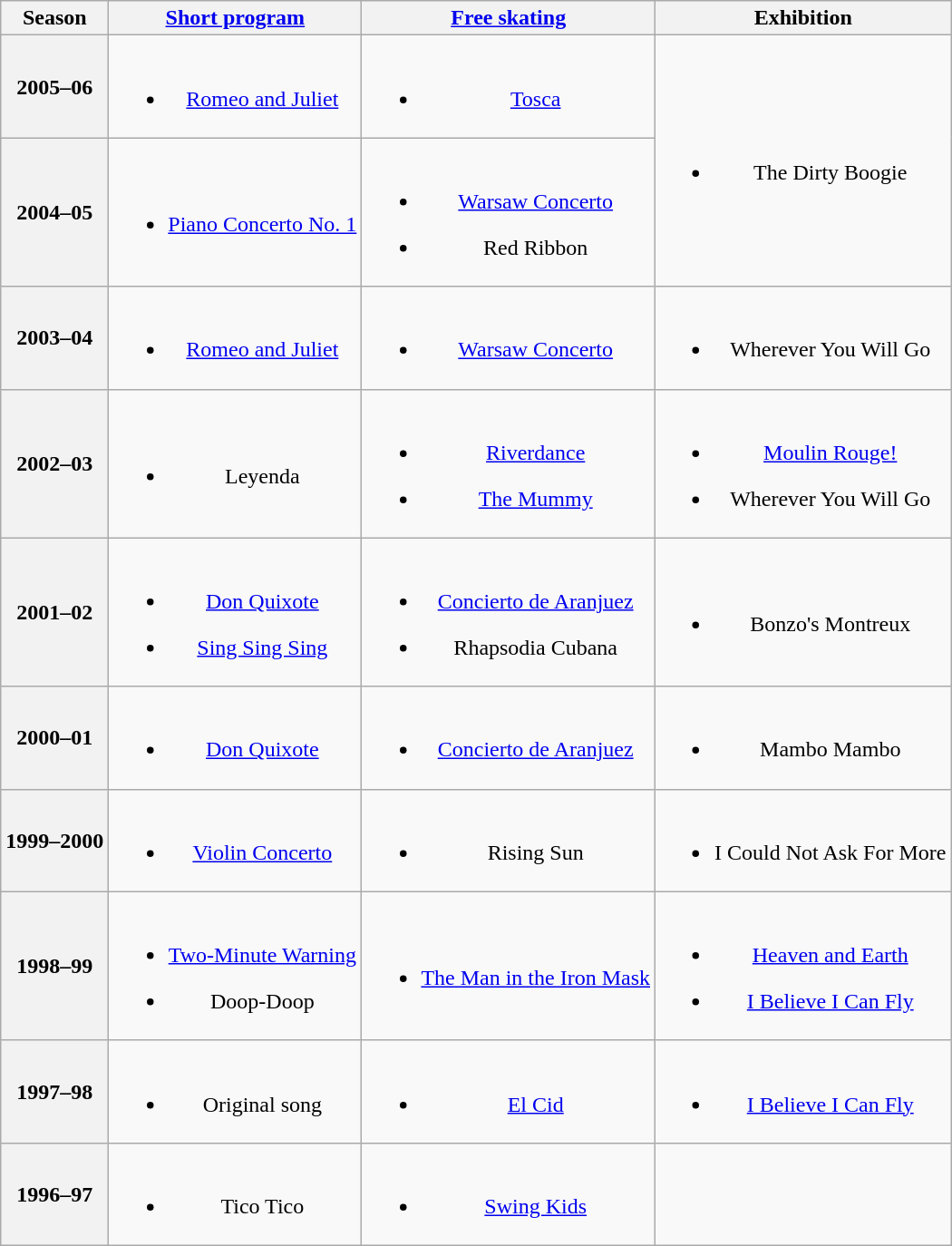<table class="wikitable" style="text-align:center">
<tr>
<th>Season</th>
<th><a href='#'>Short program</a></th>
<th><a href='#'>Free skating</a></th>
<th>Exhibition</th>
</tr>
<tr>
<th>2005–06 <br> </th>
<td><br><ul><li><a href='#'>Romeo and Juliet</a> <br> </li></ul></td>
<td><br><ul><li><a href='#'>Tosca</a> <br> </li></ul></td>
<td rowspan=2><br><ul><li>The Dirty Boogie <br> </li></ul></td>
</tr>
<tr>
<th>2004–05 <br> </th>
<td><br><ul><li><a href='#'>Piano Concerto No. 1</a> <br> </li></ul></td>
<td><br><ul><li><a href='#'>Warsaw Concerto</a> <br> </li></ul><ul><li>Red Ribbon <br> </li></ul></td>
</tr>
<tr>
<th>2003–04 <br> </th>
<td><br><ul><li><a href='#'>Romeo and Juliet</a> <br> </li></ul></td>
<td><br><ul><li><a href='#'>Warsaw Concerto</a> <br> </li></ul></td>
<td><br><ul><li>Wherever You Will Go <br> </li></ul></td>
</tr>
<tr>
<th>2002–03 <br> </th>
<td><br><ul><li>Leyenda <br> </li></ul></td>
<td><br><ul><li><a href='#'>Riverdance</a> <br> </li></ul><ul><li><a href='#'>The Mummy</a> <br> </li></ul></td>
<td><br><ul><li><a href='#'>Moulin Rouge!</a> <br> </li></ul><ul><li>Wherever You Will Go <br> </li></ul></td>
</tr>
<tr>
<th>2001–02 <br> </th>
<td><br><ul><li><a href='#'>Don Quixote</a> <br> </li></ul><ul><li><a href='#'>Sing Sing Sing</a> <br> </li></ul></td>
<td><br><ul><li><a href='#'>Concierto de Aranjuez</a> <br> </li></ul><ul><li>Rhapsodia Cubana <br> </li></ul></td>
<td><br><ul><li>Bonzo's Montreux <br> </li></ul></td>
</tr>
<tr>
<th>2000–01 <br> </th>
<td><br><ul><li><a href='#'>Don Quixote</a> <br> </li></ul></td>
<td><br><ul><li><a href='#'>Concierto de Aranjuez</a> <br> </li></ul></td>
<td><br><ul><li>Mambo Mambo <br> </li></ul></td>
</tr>
<tr>
<th>1999–2000</th>
<td><br><ul><li><a href='#'>Violin Concerto</a> <br> </li></ul></td>
<td><br><ul><li>Rising Sun <br> </li></ul></td>
<td><br><ul><li>I Could Not Ask For More <br> </li></ul></td>
</tr>
<tr>
<th>1998–99</th>
<td><br><ul><li><a href='#'>Two-Minute Warning</a> <br> </li></ul><ul><li>Doop-Doop <br> </li></ul></td>
<td><br><ul><li><a href='#'>The Man in the Iron Mask</a> <br> </li></ul></td>
<td><br><ul><li><a href='#'>Heaven and Earth</a> <br> </li></ul><ul><li><a href='#'>I Believe I Can Fly</a> <br> </li></ul></td>
</tr>
<tr>
<th>1997–98</th>
<td><br><ul><li>Original song</li></ul></td>
<td><br><ul><li><a href='#'>El Cid</a> <br> </li></ul></td>
<td><br><ul><li><a href='#'>I Believe I Can Fly</a> <br> </li></ul></td>
</tr>
<tr>
<th>1996–97 <br> </th>
<td><br><ul><li>Tico Tico</li></ul></td>
<td><br><ul><li><a href='#'>Swing Kids</a></li></ul></td>
<td></td>
</tr>
</table>
